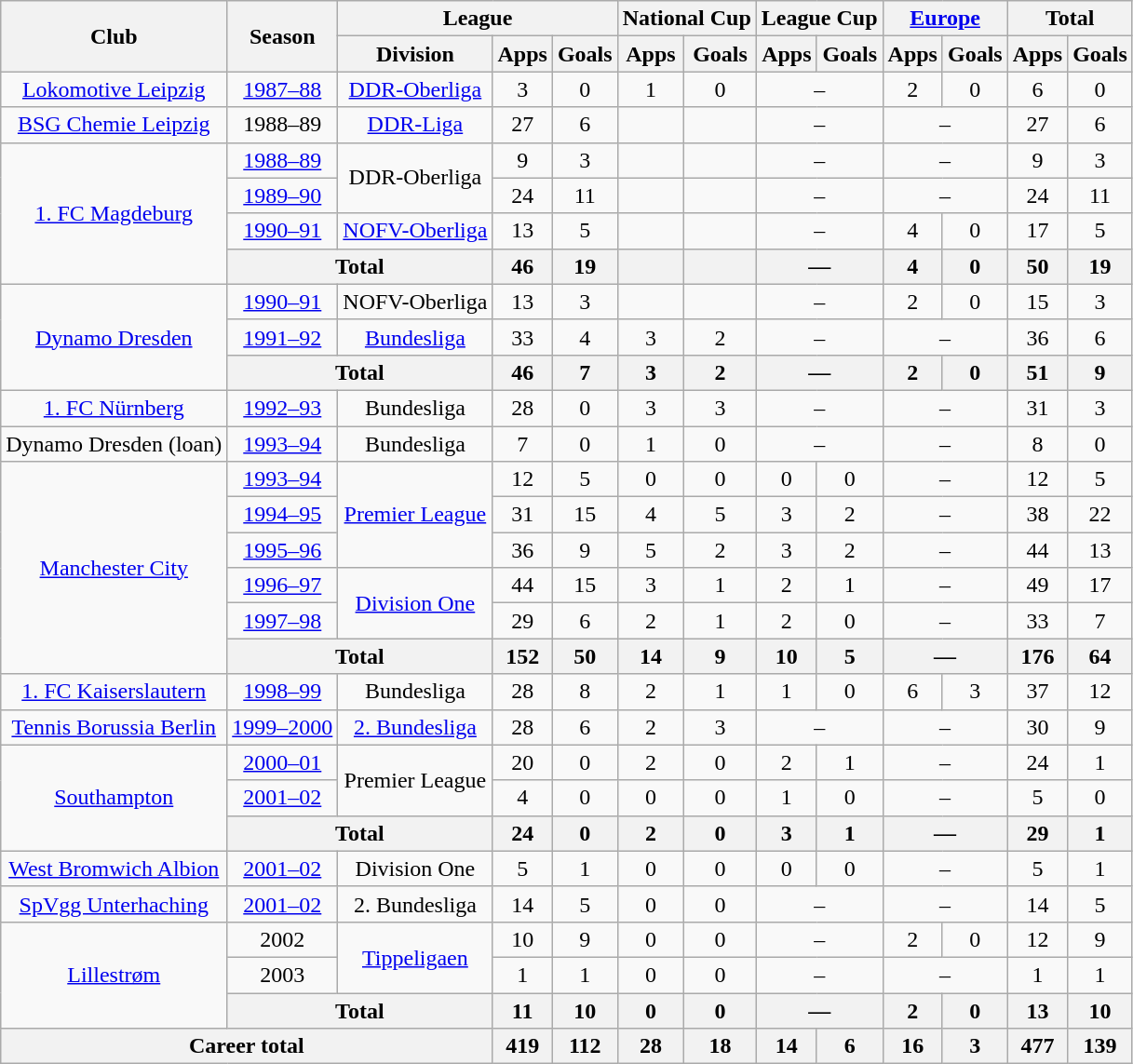<table class="wikitable" style="text-align:center">
<tr>
<th rowspan="2">Club</th>
<th rowspan="2">Season</th>
<th colspan="3">League</th>
<th colspan="2">National Cup</th>
<th colspan="2">League Cup</th>
<th colspan="2"><a href='#'>Europe</a></th>
<th colspan="2">Total</th>
</tr>
<tr>
<th>Division</th>
<th>Apps</th>
<th>Goals</th>
<th>Apps</th>
<th>Goals</th>
<th>Apps</th>
<th>Goals</th>
<th>Apps</th>
<th>Goals</th>
<th>Apps</th>
<th>Goals</th>
</tr>
<tr>
<td><a href='#'>Lokomotive Leipzig</a></td>
<td><a href='#'>1987–88</a></td>
<td><a href='#'>DDR-Oberliga</a></td>
<td>3</td>
<td>0</td>
<td>1</td>
<td>0</td>
<td colspan="2">–</td>
<td>2</td>
<td>0</td>
<td>6</td>
<td>0</td>
</tr>
<tr>
<td><a href='#'>BSG Chemie Leipzig</a></td>
<td>1988–89</td>
<td><a href='#'>DDR-Liga</a></td>
<td>27</td>
<td>6</td>
<td></td>
<td></td>
<td colspan="2">–</td>
<td colspan="2">–</td>
<td>27</td>
<td>6</td>
</tr>
<tr>
<td rowspan="4"><a href='#'>1. FC Magdeburg</a></td>
<td><a href='#'>1988–89</a></td>
<td rowspan="2">DDR-Oberliga</td>
<td>9</td>
<td>3</td>
<td></td>
<td></td>
<td colspan="2">–</td>
<td colspan="2">–</td>
<td>9</td>
<td>3</td>
</tr>
<tr>
<td><a href='#'>1989–90</a></td>
<td>24</td>
<td>11</td>
<td></td>
<td></td>
<td colspan="2">–</td>
<td colspan="2">–</td>
<td>24</td>
<td>11</td>
</tr>
<tr>
<td><a href='#'>1990–91</a></td>
<td><a href='#'>NOFV-Oberliga</a></td>
<td>13</td>
<td>5</td>
<td></td>
<td></td>
<td colspan="2">–</td>
<td>4</td>
<td>0</td>
<td>17</td>
<td>5</td>
</tr>
<tr>
<th colspan="2">Total</th>
<th>46</th>
<th>19</th>
<th></th>
<th></th>
<th colspan="2">—</th>
<th>4</th>
<th>0</th>
<th>50</th>
<th>19</th>
</tr>
<tr>
<td rowspan="3"><a href='#'>Dynamo Dresden</a></td>
<td><a href='#'>1990–91</a></td>
<td>NOFV-Oberliga</td>
<td>13</td>
<td>3</td>
<td></td>
<td></td>
<td colspan="2">–</td>
<td>2</td>
<td>0</td>
<td>15</td>
<td>3</td>
</tr>
<tr>
<td><a href='#'>1991–92</a></td>
<td><a href='#'>Bundesliga</a></td>
<td>33</td>
<td>4</td>
<td>3</td>
<td>2</td>
<td colspan="2">–</td>
<td colspan="2">–</td>
<td>36</td>
<td>6</td>
</tr>
<tr>
<th colspan="2">Total</th>
<th>46</th>
<th>7</th>
<th>3</th>
<th>2</th>
<th colspan="2">—</th>
<th>2</th>
<th>0</th>
<th>51</th>
<th>9</th>
</tr>
<tr>
<td><a href='#'>1. FC Nürnberg</a></td>
<td><a href='#'>1992–93</a></td>
<td>Bundesliga</td>
<td>28</td>
<td>0</td>
<td>3</td>
<td>3</td>
<td colspan="2">–</td>
<td colspan="2">–</td>
<td>31</td>
<td>3</td>
</tr>
<tr>
<td>Dynamo Dresden (loan)</td>
<td><a href='#'>1993–94</a></td>
<td>Bundesliga</td>
<td>7</td>
<td>0</td>
<td>1</td>
<td>0</td>
<td colspan="2">–</td>
<td colspan="2">–</td>
<td>8</td>
<td>0</td>
</tr>
<tr>
<td rowspan="6"><a href='#'>Manchester City</a></td>
<td><a href='#'>1993–94</a></td>
<td rowspan="3"><a href='#'>Premier League</a></td>
<td>12</td>
<td>5</td>
<td>0</td>
<td>0</td>
<td>0</td>
<td>0</td>
<td colspan="2">–</td>
<td>12</td>
<td>5</td>
</tr>
<tr>
<td><a href='#'>1994–95</a></td>
<td>31</td>
<td>15</td>
<td>4</td>
<td>5</td>
<td>3</td>
<td>2</td>
<td colspan="2">–</td>
<td>38</td>
<td>22</td>
</tr>
<tr>
<td><a href='#'>1995–96</a></td>
<td>36</td>
<td>9</td>
<td>5</td>
<td>2</td>
<td>3</td>
<td>2</td>
<td colspan="2">–</td>
<td>44</td>
<td>13</td>
</tr>
<tr>
<td><a href='#'>1996–97</a></td>
<td rowspan="2"><a href='#'>Division One</a></td>
<td>44</td>
<td>15</td>
<td>3</td>
<td>1</td>
<td>2</td>
<td>1</td>
<td colspan="2">–</td>
<td>49</td>
<td>17</td>
</tr>
<tr>
<td><a href='#'>1997–98</a></td>
<td>29</td>
<td>6</td>
<td>2</td>
<td>1</td>
<td>2</td>
<td>0</td>
<td colspan="2">–</td>
<td>33</td>
<td>7</td>
</tr>
<tr>
<th colspan="2">Total</th>
<th>152</th>
<th>50</th>
<th>14</th>
<th>9</th>
<th>10</th>
<th>5</th>
<th colspan="2">—</th>
<th>176</th>
<th>64</th>
</tr>
<tr>
<td><a href='#'>1. FC Kaiserslautern</a></td>
<td><a href='#'>1998–99</a></td>
<td>Bundesliga</td>
<td>28</td>
<td>8</td>
<td>2</td>
<td>1</td>
<td>1</td>
<td>0</td>
<td>6</td>
<td>3</td>
<td>37</td>
<td>12</td>
</tr>
<tr>
<td><a href='#'>Tennis Borussia Berlin</a></td>
<td><a href='#'>1999–2000</a></td>
<td><a href='#'>2. Bundesliga</a></td>
<td>28</td>
<td>6</td>
<td>2</td>
<td>3</td>
<td colspan="2">–</td>
<td colspan="2">–</td>
<td>30</td>
<td>9</td>
</tr>
<tr>
<td rowspan="3"><a href='#'>Southampton</a></td>
<td><a href='#'>2000–01</a></td>
<td rowspan="2">Premier League</td>
<td>20</td>
<td>0</td>
<td>2</td>
<td>0</td>
<td>2</td>
<td>1</td>
<td colspan="2">–</td>
<td>24</td>
<td>1</td>
</tr>
<tr>
<td><a href='#'>2001–02</a></td>
<td>4</td>
<td>0</td>
<td>0</td>
<td>0</td>
<td>1</td>
<td>0</td>
<td colspan="2">–</td>
<td>5</td>
<td>0</td>
</tr>
<tr>
<th colspan="2">Total</th>
<th>24</th>
<th>0</th>
<th>2</th>
<th>0</th>
<th>3</th>
<th>1</th>
<th colspan="2">—</th>
<th>29</th>
<th>1</th>
</tr>
<tr>
<td><a href='#'>West Bromwich Albion</a></td>
<td><a href='#'>2001–02</a></td>
<td>Division One</td>
<td>5</td>
<td>1</td>
<td>0</td>
<td>0</td>
<td>0</td>
<td>0</td>
<td colspan="2">–</td>
<td>5</td>
<td>1</td>
</tr>
<tr>
<td><a href='#'>SpVgg Unterhaching</a></td>
<td><a href='#'>2001–02</a></td>
<td>2. Bundesliga</td>
<td>14</td>
<td>5</td>
<td>0</td>
<td>0</td>
<td colspan="2">–</td>
<td colspan="2">–</td>
<td>14</td>
<td>5</td>
</tr>
<tr>
<td rowspan="3"><a href='#'>Lillestrøm</a></td>
<td>2002</td>
<td rowspan="2"><a href='#'>Tippeligaen</a></td>
<td>10</td>
<td>9</td>
<td>0</td>
<td>0</td>
<td colspan="2">–</td>
<td>2</td>
<td>0</td>
<td>12</td>
<td>9</td>
</tr>
<tr>
<td>2003</td>
<td>1</td>
<td>1</td>
<td>0</td>
<td>0</td>
<td colspan="2">–</td>
<td colspan="2">–</td>
<td>1</td>
<td>1</td>
</tr>
<tr>
<th colspan="2">Total</th>
<th>11</th>
<th>10</th>
<th>0</th>
<th>0</th>
<th colspan="2">—</th>
<th>2</th>
<th>0</th>
<th>13</th>
<th>10</th>
</tr>
<tr>
<th colspan="3">Career total</th>
<th>419</th>
<th>112</th>
<th>28</th>
<th>18</th>
<th>14</th>
<th>6</th>
<th>16</th>
<th>3</th>
<th>477</th>
<th>139</th>
</tr>
</table>
